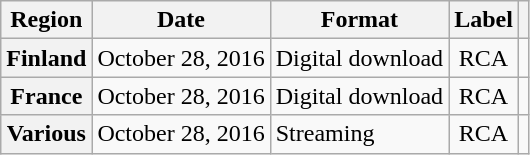<table class="wikitable plainrowheaders">
<tr>
<th scope="col">Region</th>
<th scope="col">Date</th>
<th scope="col">Format</th>
<th scope="col">Label</th>
<th scope="col"></th>
</tr>
<tr>
<th scope="row">Finland</th>
<td>October 28, 2016</td>
<td>Digital download</td>
<td style="text-align:center;">RCA</td>
<td></td>
</tr>
<tr>
<th scope="row">France</th>
<td>October 28, 2016</td>
<td>Digital download</td>
<td style="text-align:center;">RCA</td>
<td></td>
</tr>
<tr>
<th scope="row">Various</th>
<td>October 28, 2016</td>
<td>Streaming</td>
<td style="text-align:center;">RCA</td>
<td></td>
</tr>
</table>
